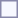<table style="border:1px solid #8888aa; background-color:#f7f8ff; padding:5px; font-size:95%; margin: 0px 12px 12px 0px;">
</table>
